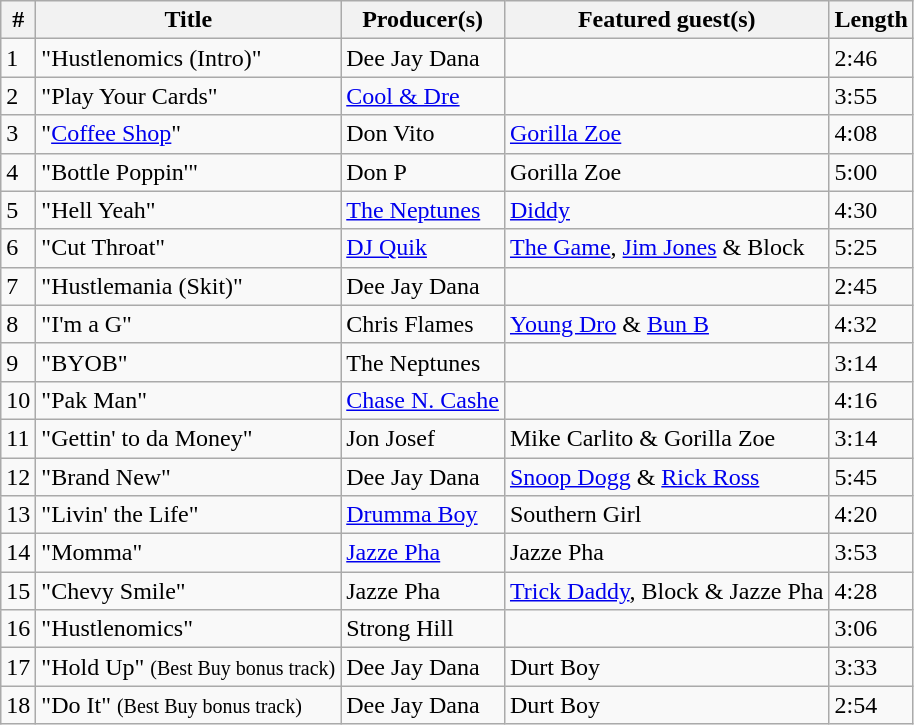<table class="wikitable">
<tr>
<th>#</th>
<th>Title</th>
<th>Producer(s)</th>
<th>Featured guest(s)</th>
<th>Length</th>
</tr>
<tr>
<td>1</td>
<td>"Hustlenomics (Intro)"</td>
<td>Dee Jay Dana</td>
<td></td>
<td>2:46</td>
</tr>
<tr>
<td>2</td>
<td>"Play Your Cards"</td>
<td><a href='#'>Cool & Dre</a></td>
<td></td>
<td>3:55</td>
</tr>
<tr>
<td>3</td>
<td>"<a href='#'>Coffee Shop</a>"</td>
<td>Don Vito</td>
<td><a href='#'>Gorilla Zoe</a></td>
<td>4:08</td>
</tr>
<tr>
<td>4</td>
<td>"Bottle Poppin'"</td>
<td>Don P</td>
<td>Gorilla Zoe</td>
<td>5:00</td>
</tr>
<tr>
<td>5</td>
<td>"Hell Yeah"</td>
<td><a href='#'>The Neptunes</a></td>
<td><a href='#'>Diddy</a></td>
<td>4:30</td>
</tr>
<tr>
<td>6</td>
<td>"Cut Throat"</td>
<td><a href='#'>DJ Quik</a></td>
<td><a href='#'>The Game</a>, <a href='#'>Jim Jones</a> & Block</td>
<td>5:25</td>
</tr>
<tr>
<td>7</td>
<td>"Hustlemania (Skit)"</td>
<td>Dee Jay Dana</td>
<td></td>
<td>2:45</td>
</tr>
<tr>
<td>8</td>
<td>"I'm a G"</td>
<td>Chris Flames</td>
<td><a href='#'>Young Dro</a> & <a href='#'>Bun B</a></td>
<td>4:32</td>
</tr>
<tr>
<td>9</td>
<td>"BYOB"</td>
<td>The Neptunes</td>
<td></td>
<td>3:14</td>
</tr>
<tr>
<td>10</td>
<td>"Pak Man"</td>
<td><a href='#'>Chase N. Cashe</a></td>
<td></td>
<td>4:16</td>
</tr>
<tr>
<td>11</td>
<td>"Gettin' to da Money"</td>
<td>Jon Josef</td>
<td>Mike Carlito & Gorilla Zoe</td>
<td>3:14</td>
</tr>
<tr>
<td>12</td>
<td>"Brand New"</td>
<td>Dee Jay Dana</td>
<td><a href='#'>Snoop Dogg</a> & <a href='#'>Rick Ross</a></td>
<td>5:45</td>
</tr>
<tr>
<td>13</td>
<td>"Livin' the Life"</td>
<td><a href='#'>Drumma Boy</a></td>
<td>Southern Girl</td>
<td>4:20</td>
</tr>
<tr>
<td>14</td>
<td>"Momma"</td>
<td><a href='#'>Jazze Pha</a></td>
<td>Jazze Pha</td>
<td>3:53</td>
</tr>
<tr>
<td>15</td>
<td>"Chevy Smile"</td>
<td>Jazze Pha</td>
<td><a href='#'>Trick Daddy</a>, Block & Jazze Pha</td>
<td>4:28</td>
</tr>
<tr>
<td>16</td>
<td>"Hustlenomics"</td>
<td>Strong Hill</td>
<td></td>
<td>3:06</td>
</tr>
<tr>
<td>17</td>
<td>"Hold Up" <small>(Best Buy bonus track)</small></td>
<td>Dee Jay Dana</td>
<td>Durt Boy</td>
<td>3:33</td>
</tr>
<tr>
<td>18</td>
<td>"Do It" <small>(Best Buy bonus track)</small></td>
<td>Dee Jay Dana</td>
<td>Durt Boy</td>
<td>2:54</td>
</tr>
</table>
